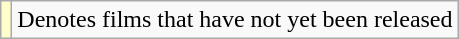<table class="wikitable">
<tr>
<td scope="row" style="background:#ffc;"></td>
<td>Denotes films that have not yet been released</td>
</tr>
</table>
